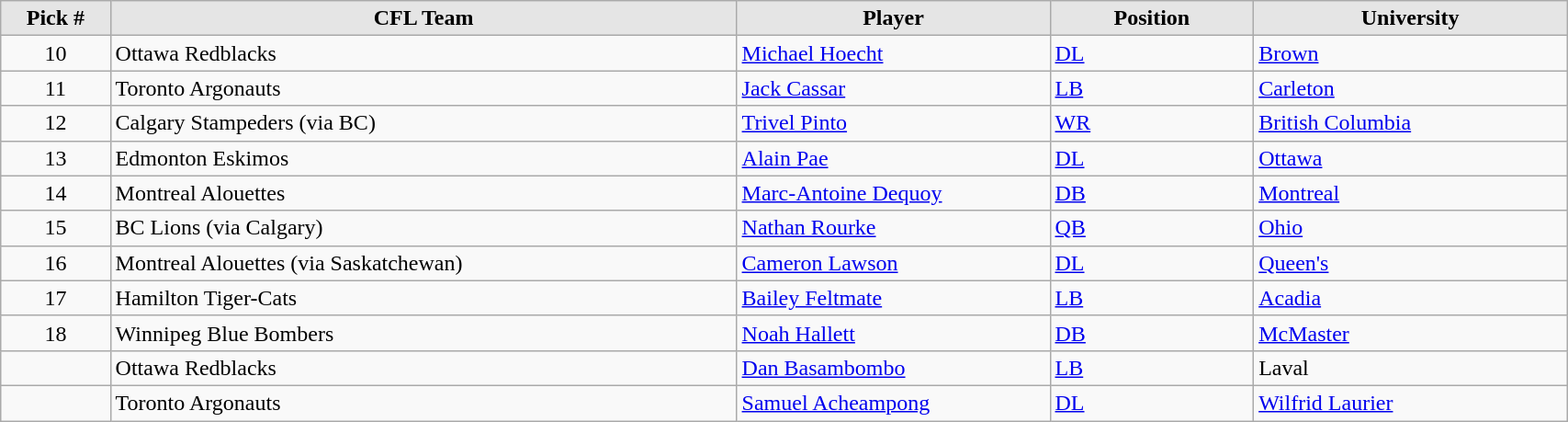<table class="wikitable" style="width: 90%">
<tr>
<th style="background:#E5E5E5;" width=7%>Pick #</th>
<th width=40% style="background:#E5E5E5;">CFL Team</th>
<th width=20% style="background:#E5E5E5;">Player</th>
<th width=13% style="background:#E5E5E5;">Position</th>
<th width=20% style="background:#E5E5E5;">University</th>
</tr>
<tr>
<td align=center>10</td>
<td>Ottawa Redblacks</td>
<td><a href='#'>Michael Hoecht</a></td>
<td><a href='#'>DL</a></td>
<td><a href='#'>Brown</a></td>
</tr>
<tr>
<td align=center>11</td>
<td>Toronto Argonauts</td>
<td><a href='#'>Jack Cassar</a></td>
<td><a href='#'>LB</a></td>
<td><a href='#'>Carleton</a></td>
</tr>
<tr>
<td align=center>12</td>
<td>Calgary Stampeders (via BC)</td>
<td><a href='#'>Trivel Pinto</a></td>
<td><a href='#'>WR</a></td>
<td><a href='#'>British Columbia</a></td>
</tr>
<tr>
<td align=center>13</td>
<td>Edmonton Eskimos</td>
<td><a href='#'>Alain Pae</a></td>
<td><a href='#'>DL</a></td>
<td><a href='#'>Ottawa</a></td>
</tr>
<tr>
<td align=center>14</td>
<td>Montreal Alouettes</td>
<td><a href='#'>Marc-Antoine Dequoy</a></td>
<td><a href='#'>DB</a></td>
<td><a href='#'>Montreal</a></td>
</tr>
<tr>
<td align=center>15</td>
<td>BC Lions (via Calgary)</td>
<td><a href='#'>Nathan Rourke</a></td>
<td><a href='#'>QB</a></td>
<td><a href='#'>Ohio</a></td>
</tr>
<tr>
<td align=center>16</td>
<td>Montreal Alouettes (via Saskatchewan)</td>
<td><a href='#'>Cameron Lawson</a></td>
<td><a href='#'>DL</a></td>
<td><a href='#'>Queen's</a></td>
</tr>
<tr>
<td align=center>17</td>
<td>Hamilton Tiger-Cats</td>
<td><a href='#'>Bailey Feltmate</a></td>
<td><a href='#'>LB</a></td>
<td><a href='#'>Acadia</a></td>
</tr>
<tr>
<td align=center>18</td>
<td>Winnipeg Blue Bombers</td>
<td><a href='#'>Noah Hallett</a></td>
<td><a href='#'>DB</a></td>
<td><a href='#'>McMaster</a></td>
</tr>
<tr>
<td align=center></td>
<td>Ottawa Redblacks</td>
<td><a href='#'>Dan Basambombo</a></td>
<td><a href='#'>LB</a></td>
<td>Laval</td>
</tr>
<tr>
<td align=center></td>
<td>Toronto Argonauts</td>
<td><a href='#'>Samuel Acheampong</a></td>
<td><a href='#'>DL</a></td>
<td><a href='#'>Wilfrid Laurier</a></td>
</tr>
</table>
